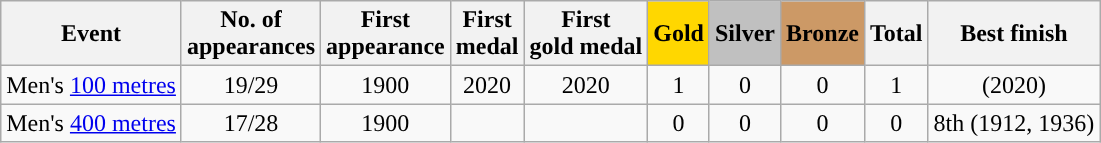<table class="wikitable sortable" style="text-align:center">
<tr>
<th>Event</th>
<th>No. of<br>appearances</th>
<th>First<br>appearance</th>
<th>First<br>medal</th>
<th>First<br>gold medal</th>
<th style="background-color:gold;">Gold</th>
<th style="background-color:silver;">Silver</th>
<th style="background-color:#c96;">Bronze</th>
<th>Total</th>
<th>Best finish</th>
</tr>
<tr>
<td align=left>Men's <a href='#'>100 metres</a></td>
<td>19/29</td>
<td>1900</td>
<td>2020</td>
<td>2020</td>
<td>1</td>
<td>0</td>
<td>0</td>
<td>1</td>
<td> (2020)</td>
</tr>
<tr>
<td align=left>Men's <a href='#'>400 metres</a></td>
<td>17/28</td>
<td>1900</td>
<td></td>
<td></td>
<td>0</td>
<td>0</td>
<td>0</td>
<td>0</td>
<td>8th (1912, 1936)</td>
</tr>
</table>
